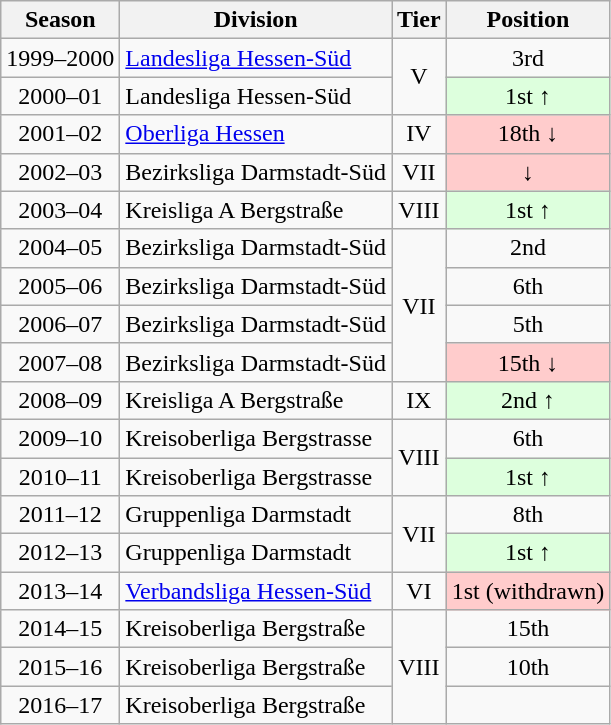<table class="wikitable">
<tr>
<th>Season</th>
<th>Division</th>
<th>Tier</th>
<th>Position</th>
</tr>
<tr align="center">
<td>1999–2000</td>
<td align="left"><a href='#'>Landesliga Hessen-Süd</a></td>
<td rowspan=2>V</td>
<td>3rd</td>
</tr>
<tr align="center">
<td>2000–01</td>
<td align="left">Landesliga Hessen-Süd</td>
<td style="background:#ddffdd">1st ↑</td>
</tr>
<tr align="center">
<td>2001–02</td>
<td align="left"><a href='#'>Oberliga Hessen</a></td>
<td>IV</td>
<td style="background:#ffcccc">18th ↓</td>
</tr>
<tr align="center">
<td>2002–03</td>
<td align="left">Bezirksliga Darmstadt-Süd</td>
<td>VII</td>
<td style="background:#ffcccc">↓</td>
</tr>
<tr align="center">
<td>2003–04</td>
<td align="left">Kreisliga A Bergstraße</td>
<td>VIII</td>
<td style="background:#ddffdd">1st ↑</td>
</tr>
<tr align="center">
<td>2004–05</td>
<td align="left">Bezirksliga Darmstadt-Süd</td>
<td rowspan=4>VII</td>
<td>2nd</td>
</tr>
<tr align="center">
<td>2005–06</td>
<td align="left">Bezirksliga Darmstadt-Süd</td>
<td>6th</td>
</tr>
<tr align="center">
<td>2006–07</td>
<td align="left">Bezirksliga Darmstadt-Süd</td>
<td>5th</td>
</tr>
<tr align="center">
<td>2007–08</td>
<td align="left">Bezirksliga Darmstadt-Süd</td>
<td style="background:#ffcccc">15th ↓</td>
</tr>
<tr align="center">
<td>2008–09</td>
<td align="left">Kreisliga A Bergstraße</td>
<td>IX</td>
<td style="background:#ddffdd">2nd ↑</td>
</tr>
<tr align="center">
<td>2009–10</td>
<td align="left">Kreisoberliga Bergstrasse</td>
<td rowspan=2>VIII</td>
<td>6th</td>
</tr>
<tr align="center">
<td>2010–11</td>
<td align="left">Kreisoberliga Bergstrasse</td>
<td style="background:#ddffdd">1st ↑</td>
</tr>
<tr align="center">
<td>2011–12</td>
<td align="left">Gruppenliga Darmstadt</td>
<td rowspan=2>VII</td>
<td>8th</td>
</tr>
<tr align="center">
<td>2012–13</td>
<td align="left">Gruppenliga Darmstadt</td>
<td style="background:#ddffdd">1st ↑</td>
</tr>
<tr align="center">
<td>2013–14</td>
<td align="left"><a href='#'>Verbandsliga Hessen-Süd</a></td>
<td>VI</td>
<td style="background:#ffcccc">1st (withdrawn)</td>
</tr>
<tr align="center">
<td>2014–15</td>
<td align="left">Kreisoberliga Bergstraße</td>
<td rowspan=3>VIII</td>
<td>15th</td>
</tr>
<tr align="center">
<td>2015–16</td>
<td align="left">Kreisoberliga Bergstraße</td>
<td>10th</td>
</tr>
<tr align="center">
<td>2016–17</td>
<td align="left">Kreisoberliga Bergstraße</td>
<td></td>
</tr>
</table>
